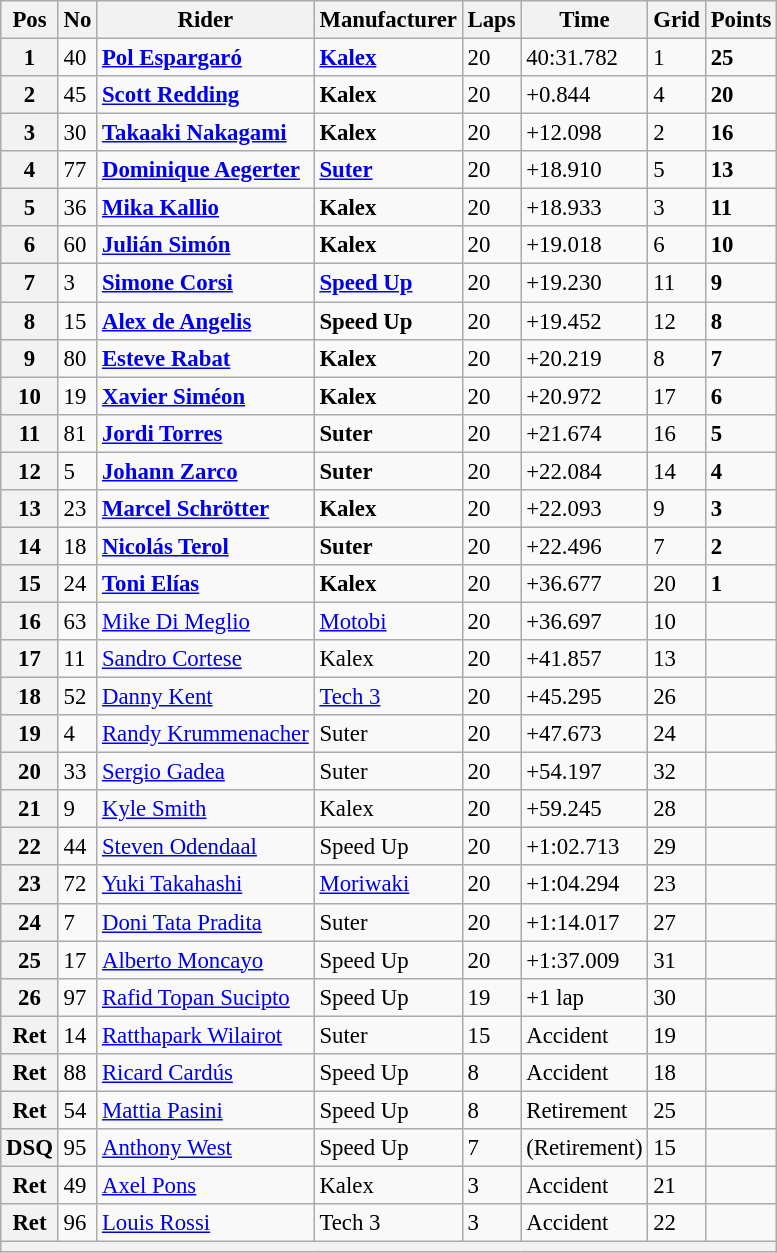<table class="wikitable" style="font-size: 95%;">
<tr>
<th>Pos</th>
<th>No</th>
<th>Rider</th>
<th>Manufacturer</th>
<th>Laps</th>
<th>Time</th>
<th>Grid</th>
<th>Points</th>
</tr>
<tr>
<th>1</th>
<td>40</td>
<td> <strong><a href='#'>Pol Espargaró</a></strong></td>
<td><strong><a href='#'>Kalex</a></strong></td>
<td>20</td>
<td>40:31.782</td>
<td>1</td>
<td><strong>25</strong></td>
</tr>
<tr>
<th>2</th>
<td>45</td>
<td> <strong><a href='#'>Scott Redding</a></strong></td>
<td><strong>Kalex</strong></td>
<td>20</td>
<td>+0.844</td>
<td>4</td>
<td><strong>20</strong></td>
</tr>
<tr>
<th>3</th>
<td>30</td>
<td> <strong><a href='#'>Takaaki Nakagami</a></strong></td>
<td><strong>Kalex</strong></td>
<td>20</td>
<td>+12.098</td>
<td>2</td>
<td><strong>16</strong></td>
</tr>
<tr>
<th>4</th>
<td>77</td>
<td> <strong><a href='#'>Dominique Aegerter</a></strong></td>
<td><strong><a href='#'>Suter</a></strong></td>
<td>20</td>
<td>+18.910</td>
<td>5</td>
<td><strong>13</strong></td>
</tr>
<tr>
<th>5</th>
<td>36</td>
<td> <strong><a href='#'>Mika Kallio</a></strong></td>
<td><strong>Kalex</strong></td>
<td>20</td>
<td>+18.933</td>
<td>3</td>
<td><strong>11</strong></td>
</tr>
<tr>
<th>6</th>
<td>60</td>
<td> <strong><a href='#'>Julián Simón</a></strong></td>
<td><strong>Kalex</strong></td>
<td>20</td>
<td>+19.018</td>
<td>6</td>
<td><strong>10</strong></td>
</tr>
<tr>
<th>7</th>
<td>3</td>
<td> <strong><a href='#'>Simone Corsi</a></strong></td>
<td><strong><a href='#'>Speed Up</a></strong></td>
<td>20</td>
<td>+19.230</td>
<td>11</td>
<td><strong>9</strong></td>
</tr>
<tr>
<th>8</th>
<td>15</td>
<td> <strong><a href='#'>Alex de Angelis</a></strong></td>
<td><strong>Speed Up</strong></td>
<td>20</td>
<td>+19.452</td>
<td>12</td>
<td><strong>8</strong></td>
</tr>
<tr>
<th>9</th>
<td>80</td>
<td> <strong><a href='#'>Esteve Rabat</a></strong></td>
<td><strong>Kalex</strong></td>
<td>20</td>
<td>+20.219</td>
<td>8</td>
<td><strong>7</strong></td>
</tr>
<tr>
<th>10</th>
<td>19</td>
<td> <strong><a href='#'>Xavier Siméon</a></strong></td>
<td><strong>Kalex</strong></td>
<td>20</td>
<td>+20.972</td>
<td>17</td>
<td><strong>6</strong></td>
</tr>
<tr>
<th>11</th>
<td>81</td>
<td> <strong><a href='#'>Jordi Torres</a></strong></td>
<td><strong>Suter</strong></td>
<td>20</td>
<td>+21.674</td>
<td>16</td>
<td><strong>5</strong></td>
</tr>
<tr>
<th>12</th>
<td>5</td>
<td> <strong><a href='#'>Johann Zarco</a></strong></td>
<td><strong>Suter</strong></td>
<td>20</td>
<td>+22.084</td>
<td>14</td>
<td><strong>4</strong></td>
</tr>
<tr>
<th>13</th>
<td>23</td>
<td> <strong><a href='#'>Marcel Schrötter</a></strong></td>
<td><strong>Kalex</strong></td>
<td>20</td>
<td>+22.093</td>
<td>9</td>
<td><strong>3</strong></td>
</tr>
<tr>
<th>14</th>
<td>18</td>
<td> <strong><a href='#'>Nicolás Terol</a></strong></td>
<td><strong>Suter</strong></td>
<td>20</td>
<td>+22.496</td>
<td>7</td>
<td><strong>2</strong></td>
</tr>
<tr>
<th>15</th>
<td>24</td>
<td> <strong><a href='#'>Toni Elías</a></strong></td>
<td><strong>Kalex</strong></td>
<td>20</td>
<td>+36.677</td>
<td>20</td>
<td><strong>1</strong></td>
</tr>
<tr>
<th>16</th>
<td>63</td>
<td> <a href='#'>Mike Di Meglio</a></td>
<td><a href='#'>Motobi</a></td>
<td>20</td>
<td>+36.697</td>
<td>10</td>
<td></td>
</tr>
<tr>
<th>17</th>
<td>11</td>
<td> <a href='#'>Sandro Cortese</a></td>
<td>Kalex</td>
<td>20</td>
<td>+41.857</td>
<td>13</td>
<td></td>
</tr>
<tr>
<th>18</th>
<td>52</td>
<td> <a href='#'>Danny Kent</a></td>
<td><a href='#'>Tech 3</a></td>
<td>20</td>
<td>+45.295</td>
<td>26</td>
<td></td>
</tr>
<tr>
<th>19</th>
<td>4</td>
<td> <a href='#'>Randy Krummenacher</a></td>
<td>Suter</td>
<td>20</td>
<td>+47.673</td>
<td>24</td>
<td></td>
</tr>
<tr>
<th>20</th>
<td>33</td>
<td> <a href='#'>Sergio Gadea</a></td>
<td>Suter</td>
<td>20</td>
<td>+54.197</td>
<td>32</td>
<td></td>
</tr>
<tr>
<th>21</th>
<td>9</td>
<td> <a href='#'>Kyle Smith</a></td>
<td>Kalex</td>
<td>20</td>
<td>+59.245</td>
<td>28</td>
<td></td>
</tr>
<tr>
<th>22</th>
<td>44</td>
<td> <a href='#'>Steven Odendaal</a></td>
<td>Speed Up</td>
<td>20</td>
<td>+1:02.713</td>
<td>29</td>
<td></td>
</tr>
<tr>
<th>23</th>
<td>72</td>
<td> <a href='#'>Yuki Takahashi</a></td>
<td><a href='#'>Moriwaki</a></td>
<td>20</td>
<td>+1:04.294</td>
<td>23</td>
<td></td>
</tr>
<tr>
<th>24</th>
<td>7</td>
<td> <a href='#'>Doni Tata Pradita</a></td>
<td>Suter</td>
<td>20</td>
<td>+1:14.017</td>
<td>27</td>
<td></td>
</tr>
<tr>
<th>25</th>
<td>17</td>
<td> <a href='#'>Alberto Moncayo</a></td>
<td>Speed Up</td>
<td>20</td>
<td>+1:37.009</td>
<td>31</td>
<td></td>
</tr>
<tr>
<th>26</th>
<td>97</td>
<td> <a href='#'>Rafid Topan Sucipto</a></td>
<td>Speed Up</td>
<td>19</td>
<td>+1 lap</td>
<td>30</td>
<td></td>
</tr>
<tr>
<th>Ret</th>
<td>14</td>
<td> <a href='#'>Ratthapark Wilairot</a></td>
<td>Suter</td>
<td>15</td>
<td>Accident</td>
<td>19</td>
<td></td>
</tr>
<tr>
<th>Ret</th>
<td>88</td>
<td> <a href='#'>Ricard Cardús</a></td>
<td>Speed Up</td>
<td>8</td>
<td>Accident</td>
<td>18</td>
<td></td>
</tr>
<tr>
<th>Ret</th>
<td>54</td>
<td> <a href='#'>Mattia Pasini</a></td>
<td>Speed Up</td>
<td>8</td>
<td>Retirement</td>
<td>25</td>
<td></td>
</tr>
<tr>
<th>DSQ</th>
<td>95</td>
<td> <a href='#'>Anthony West</a></td>
<td>Speed Up</td>
<td>7</td>
<td>(Retirement)</td>
<td>15</td>
<td></td>
</tr>
<tr>
<th>Ret</th>
<td>49</td>
<td> <a href='#'>Axel Pons</a></td>
<td>Kalex</td>
<td>3</td>
<td>Accident</td>
<td>21</td>
<td></td>
</tr>
<tr>
<th>Ret</th>
<td>96</td>
<td> <a href='#'>Louis Rossi</a></td>
<td>Tech 3</td>
<td>3</td>
<td>Accident</td>
<td>22</td>
<td></td>
</tr>
<tr>
<th colspan=8></th>
</tr>
</table>
